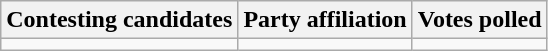<table class="wikitable sortable">
<tr>
<th>Contesting candidates</th>
<th>Party affiliation</th>
<th>Votes polled</th>
</tr>
<tr>
<td></td>
<td></td>
<td></td>
</tr>
</table>
